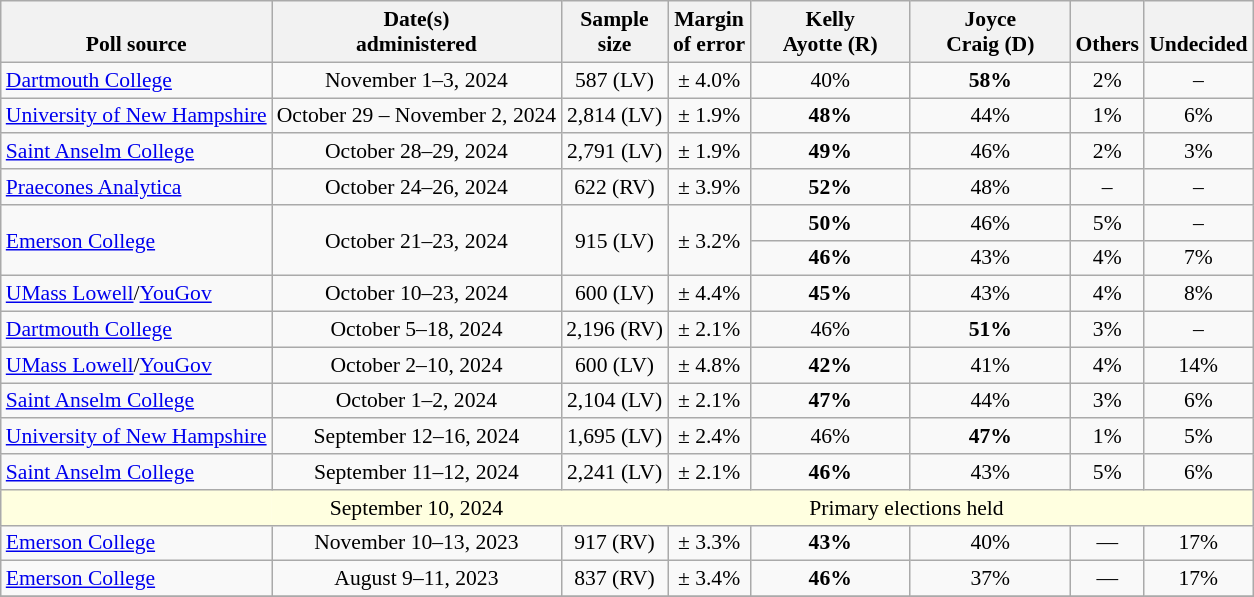<table class="wikitable" style="font-size:90%;text-align:center;">
<tr valign=bottom>
<th>Poll source</th>
<th>Date(s)<br>administered</th>
<th>Sample<br>size</th>
<th>Margin<br>of error</th>
<th style="width:100px;">Kelly<br>Ayotte (R)</th>
<th style="width:100px;">Joyce<br>Craig (D)</th>
<th>Others</th>
<th>Undecided</th>
</tr>
<tr>
<td style="text-align:left;"><a href='#'>Dartmouth College</a></td>
<td>November 1–3, 2024</td>
<td>587 (LV)</td>
<td>± 4.0%</td>
<td>40%</td>
<td><strong>58%</strong></td>
<td>2%</td>
<td>–</td>
</tr>
<tr>
<td style="text-align:left;"><a href='#'>University of New Hampshire</a></td>
<td>October 29 – November 2, 2024</td>
<td>2,814 (LV)</td>
<td>± 1.9%</td>
<td><strong>48%</strong></td>
<td>44%</td>
<td>1%</td>
<td>6%</td>
</tr>
<tr>
<td style="text-align:left;"><a href='#'>Saint Anselm College</a></td>
<td>October 28–29, 2024</td>
<td>2,791 (LV)</td>
<td>± 1.9%</td>
<td><strong>49%</strong></td>
<td>46%</td>
<td>2%</td>
<td>3%</td>
</tr>
<tr>
<td style="text-align:left;"><a href='#'>Praecones Analytica</a></td>
<td>October 24–26, 2024</td>
<td>622 (RV)</td>
<td>± 3.9%</td>
<td><strong>52%</strong></td>
<td>48%</td>
<td>–</td>
<td>–</td>
</tr>
<tr>
<td rowspan="2" style="text-align:left;"><a href='#'>Emerson College</a></td>
<td rowspan="2">October 21–23, 2024</td>
<td rowspan="2">915 (LV)</td>
<td rowspan="2">± 3.2%</td>
<td><strong>50%</strong></td>
<td>46%</td>
<td>5%</td>
<td>–</td>
</tr>
<tr>
<td><strong>46%</strong></td>
<td>43%</td>
<td>4%</td>
<td>7%</td>
</tr>
<tr>
<td style="text-align:left;"><a href='#'>UMass Lowell</a>/<a href='#'>YouGov</a></td>
<td>October 10–23, 2024</td>
<td>600 (LV)</td>
<td>± 4.4%</td>
<td><strong>45%</strong></td>
<td>43%</td>
<td>4%</td>
<td>8%</td>
</tr>
<tr>
<td style="text-align:left;"><a href='#'>Dartmouth College</a></td>
<td>October 5–18, 2024</td>
<td>2,196 (RV)</td>
<td>± 2.1%</td>
<td>46%</td>
<td><strong>51%</strong></td>
<td>3%</td>
<td>–</td>
</tr>
<tr>
<td style="text-align:left;"><a href='#'>UMass Lowell</a>/<a href='#'>YouGov</a></td>
<td>October 2–10, 2024</td>
<td>600 (LV)</td>
<td>± 4.8%</td>
<td><strong>42%</strong></td>
<td>41%</td>
<td>4%</td>
<td>14%</td>
</tr>
<tr>
<td style="text-align:left;"><a href='#'>Saint Anselm College</a></td>
<td>October 1–2, 2024</td>
<td>2,104 (LV)</td>
<td>± 2.1%</td>
<td><strong>47%</strong></td>
<td>44%</td>
<td>3%</td>
<td>6%</td>
</tr>
<tr>
<td style="text-align:left;"><a href='#'>University of New Hampshire</a></td>
<td>September 12–16, 2024</td>
<td>1,695 (LV)</td>
<td>± 2.4%</td>
<td>46%</td>
<td><strong>47%</strong></td>
<td>1%</td>
<td>5%</td>
</tr>
<tr>
<td style="text-align:left;"><a href='#'>Saint Anselm College</a></td>
<td>September 11–12, 2024</td>
<td>2,241 (LV)</td>
<td>± 2.1%</td>
<td><strong>46%</strong></td>
<td>43%</td>
<td>5%</td>
<td>6%</td>
</tr>
<tr style="background:lightyellow;">
<td style="border-right-style:hidden; background:lightyellow;"></td>
<td style="border-right-style:hidden; ">September 10, 2024</td>
<td colspan="6">Primary elections held</td>
</tr>
<tr>
<td style="text-align:left;"><a href='#'>Emerson College</a></td>
<td>November 10–13, 2023</td>
<td>917 (RV)</td>
<td>± 3.3%</td>
<td><strong>43%</strong></td>
<td>40%</td>
<td>—</td>
<td>17%</td>
</tr>
<tr>
<td style="text-align:left;"><a href='#'>Emerson College</a></td>
<td>August 9–11, 2023</td>
<td>837 (RV)</td>
<td>± 3.4%</td>
<td><strong>46%</strong></td>
<td>37%</td>
<td>—</td>
<td>17%</td>
</tr>
<tr>
</tr>
</table>
